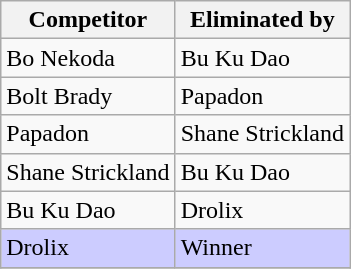<table class="wikitable">
<tr>
<th>Competitor</th>
<th>Eliminated by</th>
</tr>
<tr>
<td>Bo Nekoda</td>
<td>Bu Ku Dao</td>
</tr>
<tr>
<td>Bolt Brady</td>
<td>Papadon</td>
</tr>
<tr>
<td>Papadon</td>
<td>Shane Strickland</td>
</tr>
<tr>
<td>Shane Strickland</td>
<td>Bu Ku Dao</td>
</tr>
<tr>
<td>Bu Ku Dao</td>
<td>Drolix</td>
</tr>
<tr style="background: #CCCCFF;">
<td>Drolix</td>
<td>Winner</td>
</tr>
<tr>
</tr>
</table>
